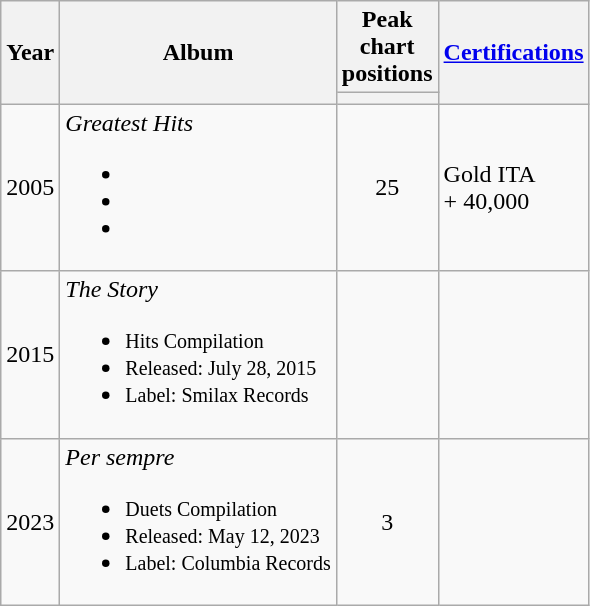<table class="wikitable">
<tr>
<th rowspan="2">Year</th>
<th rowspan="2">Album</th>
<th colspan="1">Peak chart positions</th>
<th rowspan="2"><a href='#'>Certifications</a></th>
</tr>
<tr>
<th width="40"></th>
</tr>
<tr>
<td>2005</td>
<td align="left"><em>Greatest Hits</em><br><ul><li></li><li></li><li></li></ul></td>
<td align="center">25</td>
<td>Gold ITA<br>+ 40,000</td>
</tr>
<tr>
<td>2015</td>
<td><em>The Story</em><br><ul><li><small>Hits Compilation</small></li><li><small>Released: July 28, 2015</small></li><li><small>Label: Smilax Records</small></li></ul></td>
<td></td>
<td></td>
</tr>
<tr>
<td>2023</td>
<td><em>Per sempre</em><br><ul><li><small>Duets Compilation</small></li><li><small>Released: May 12, 2023</small></li><li><small>Label: Columbia Records</small></li></ul></td>
<td align="center">3</td>
<td></td>
</tr>
</table>
